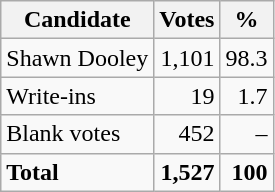<table class=wikitable style=text-align:right>
<tr>
<th>Candidate</th>
<th>Votes</th>
<th>%</th>
</tr>
<tr>
<td align=left>Shawn Dooley</td>
<td>1,101</td>
<td>98.3</td>
</tr>
<tr>
<td align=left>Write-ins</td>
<td>19</td>
<td>1.7</td>
</tr>
<tr>
<td align=left>Blank votes</td>
<td>452</td>
<td>–</td>
</tr>
<tr>
<td align=left><strong>Total</strong></td>
<td><strong>1,527</strong></td>
<td><strong>100</strong></td>
</tr>
</table>
